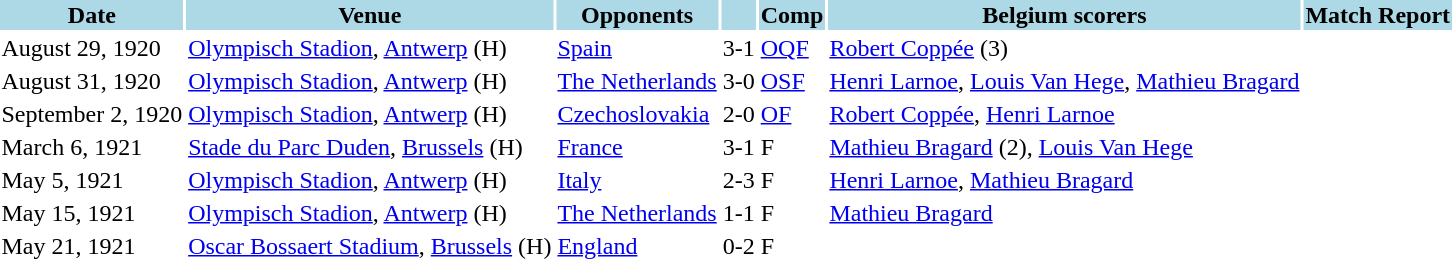<table>
<tr>
<th style="background: lightblue;">Date</th>
<th style="background: lightblue;">Venue</th>
<th style="background: lightblue;">Opponents</th>
<th style="background: lightblue;" align=center></th>
<th style="background: lightblue;" align=center>Comp</th>
<th style="background: lightblue;">Belgium scorers</th>
<th style="background: lightblue;">Match Report</th>
</tr>
<tr>
<td>August 29, 1920</td>
<td><a href='#'>Olympisch Stadion</a>, <a href='#'>Antwerp</a> (H)</td>
<td><a href='#'>Spain</a></td>
<td>3-1</td>
<td><a href='#'>OQF</a></td>
<td><a href='#'>Robert Coppée</a> (3)</td>
<td></td>
</tr>
<tr>
<td>August 31, 1920</td>
<td><a href='#'>Olympisch Stadion</a>, <a href='#'>Antwerp</a> (H)</td>
<td><a href='#'>The Netherlands</a></td>
<td>3-0</td>
<td><a href='#'>OSF</a></td>
<td><a href='#'>Henri Larnoe</a>, <a href='#'>Louis Van Hege</a>, <a href='#'>Mathieu Bragard</a></td>
<td></td>
</tr>
<tr>
<td>September 2, 1920</td>
<td><a href='#'>Olympisch Stadion</a>, <a href='#'>Antwerp</a> (H)</td>
<td><a href='#'>Czechoslovakia</a></td>
<td>2-0</td>
<td><a href='#'>OF</a></td>
<td><a href='#'>Robert Coppée</a>, <a href='#'>Henri Larnoe</a></td>
<td></td>
</tr>
<tr>
<td>March 6, 1921</td>
<td><a href='#'>Stade du Parc Duden</a>, <a href='#'>Brussels</a> (H)</td>
<td><a href='#'>France</a></td>
<td>3-1</td>
<td>F</td>
<td><a href='#'>Mathieu Bragard</a> (2), <a href='#'>Louis Van Hege</a></td>
<td></td>
</tr>
<tr>
<td>May 5, 1921</td>
<td><a href='#'>Olympisch Stadion</a>, <a href='#'>Antwerp</a> (H)</td>
<td><a href='#'>Italy</a></td>
<td>2-3</td>
<td>F</td>
<td><a href='#'>Henri Larnoe</a>, <a href='#'>Mathieu Bragard</a></td>
<td></td>
</tr>
<tr>
<td>May 15, 1921</td>
<td><a href='#'>Olympisch Stadion</a>, <a href='#'>Antwerp</a> (H)</td>
<td><a href='#'>The Netherlands</a></td>
<td>1-1</td>
<td>F</td>
<td><a href='#'>Mathieu Bragard</a></td>
<td></td>
</tr>
<tr>
<td>May 21, 1921</td>
<td><a href='#'>Oscar Bossaert Stadium</a>, <a href='#'>Brussels</a> (H)</td>
<td><a href='#'>England</a></td>
<td>0-2</td>
<td>F</td>
<td></td>
<td></td>
</tr>
</table>
